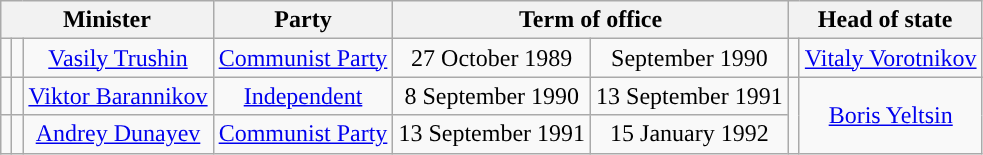<table class="wikitable" style="text-align:center;">
<tr>
<th colspan=3>Minister</th>
<th>Party</th>
<th colspan=2>Term of office</th>
<th colspan=2>Head of state</th>
</tr>
<tr>
<td rowspan=2 style="background:"></td>
<td rowspan=2></td>
<td rowspan=2><a href='#'>Vasily Trushin</a></td>
<td rowspan=2><a href='#'>Communist Party</a></td>
<td rowspan=2>27 October 1989</td>
<td rowspan=2>September 1990</td>
<td style="background:"></td>
<td><a href='#'>Vitaly Vorotnikov</a></td>
</tr>
<tr>
<td rowspan=3 style="background:"></td>
<td rowspan=3><a href='#'>Boris Yeltsin</a></td>
</tr>
<tr>
<td style="background:"></td>
<td></td>
<td><a href='#'>Viktor Barannikov</a></td>
<td><a href='#'>Independent</a></td>
<td>8 September 1990</td>
<td>13 September 1991</td>
</tr>
<tr>
<td style="background:"></td>
<td></td>
<td><a href='#'>Andrey Dunayev</a></td>
<td><a href='#'>Communist Party</a></td>
<td>13 September 1991</td>
<td>15 January 1992</td>
</tr>
</table>
